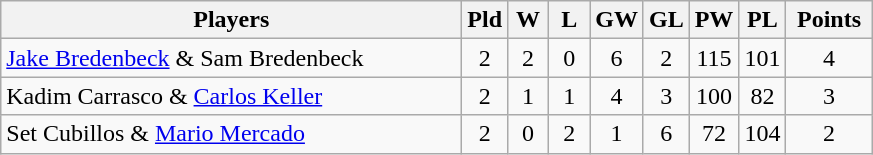<table class=wikitable style="text-align:center">
<tr>
<th width=300>Players</th>
<th width=20>Pld</th>
<th width=20>W</th>
<th width=20>L</th>
<th width=20>GW</th>
<th width=20>GL</th>
<th width=20>PW</th>
<th width=20>PL</th>
<th width=50>Points</th>
</tr>
<tr>
<td align=left> <a href='#'>Jake Bredenbeck</a> & Sam Bredenbeck</td>
<td>2</td>
<td>2</td>
<td>0</td>
<td>6</td>
<td>2</td>
<td>115</td>
<td>101</td>
<td>4</td>
</tr>
<tr>
<td align=left> Kadim Carrasco & <a href='#'>Carlos Keller</a></td>
<td>2</td>
<td>1</td>
<td>1</td>
<td>4</td>
<td>3</td>
<td>100</td>
<td>82</td>
<td>3</td>
</tr>
<tr>
<td align=left> Set Cubillos & <a href='#'>Mario Mercado</a></td>
<td>2</td>
<td>0</td>
<td>2</td>
<td>1</td>
<td>6</td>
<td>72</td>
<td>104</td>
<td>2</td>
</tr>
</table>
